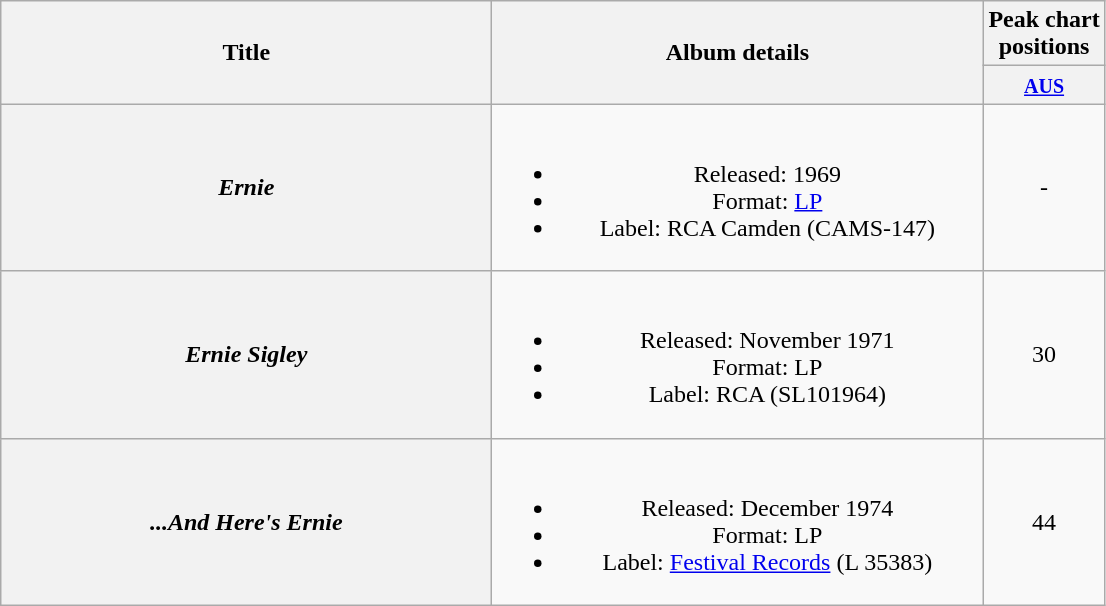<table class="wikitable plainrowheaders" style="text-align:center;" border="1">
<tr>
<th scope="col" rowspan="2" style="width:20em;">Title</th>
<th scope="col" rowspan="2" style="width:20em;">Album details</th>
<th scope="col" colspan="1">Peak chart<br>positions</th>
</tr>
<tr>
<th scope="col" style="text-align:center;"><small><a href='#'>AUS</a></small><br></th>
</tr>
<tr>
<th scope="row"><em>Ernie</em></th>
<td><br><ul><li>Released: 1969</li><li>Format: <a href='#'>LP</a></li><li>Label: RCA Camden (CAMS-147)</li></ul></td>
<td align="center">-</td>
</tr>
<tr>
<th scope="row"><em>Ernie Sigley</em></th>
<td><br><ul><li>Released: November 1971</li><li>Format: LP</li><li>Label: RCA (SL101964)</li></ul></td>
<td align="center">30</td>
</tr>
<tr>
<th scope="row"><em>...And Here's Ernie </em></th>
<td><br><ul><li>Released: December 1974</li><li>Format: LP</li><li>Label: <a href='#'>Festival Records</a> (L 35383)</li></ul></td>
<td align="center">44</td>
</tr>
</table>
